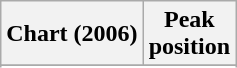<table class="wikitable sortable plainrowheaders">
<tr>
<th>Chart (2006)</th>
<th>Peak<br>position</th>
</tr>
<tr>
</tr>
<tr>
</tr>
</table>
